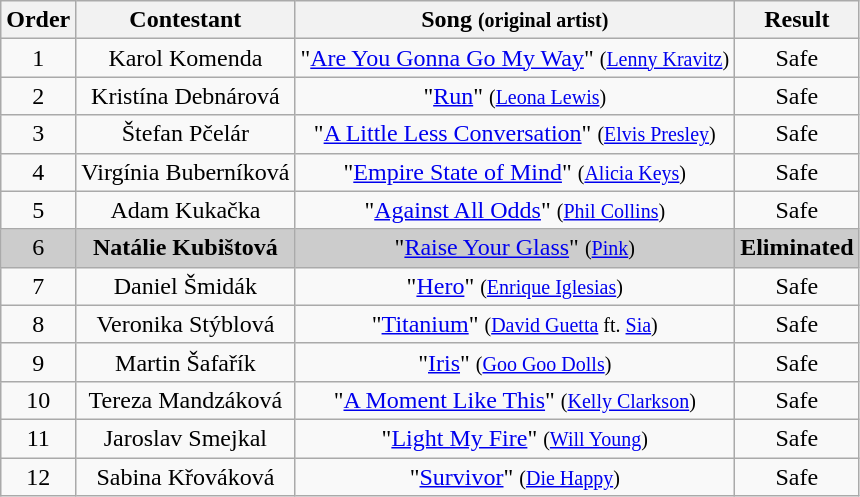<table class="wikitable plainrowheaders" style="text-align:center;">
<tr>
<th scope="col">Order</th>
<th scope="col">Contestant</th>
<th scope="col">Song <small>(original artist)</small></th>
<th scope="col">Result</th>
</tr>
<tr>
<td>1</td>
<td>Karol Komenda</td>
<td>"<a href='#'>Are You Gonna Go My Way</a>" <small>(<a href='#'>Lenny Kravitz</a>)</small></td>
<td>Safe</td>
</tr>
<tr>
<td>2</td>
<td>Kristína Debnárová</td>
<td>"<a href='#'>Run</a>" <small>(<a href='#'>Leona Lewis</a>)</small></td>
<td>Safe</td>
</tr>
<tr>
<td>3</td>
<td>Štefan Pčelár</td>
<td>"<a href='#'>A Little Less Conversation</a>" <small>(<a href='#'>Elvis Presley</a>)</small></td>
<td>Safe</td>
</tr>
<tr>
<td>4</td>
<td>Virgínia Buberníková</td>
<td>"<a href='#'>Empire State of Mind</a>" <small>(<a href='#'>Alicia Keys</a>) </small></td>
<td>Safe</td>
</tr>
<tr>
<td>5</td>
<td>Adam Kukačka</td>
<td>"<a href='#'>Against All Odds</a>" <small>(<a href='#'>Phil Collins</a>)</small></td>
<td>Safe</td>
</tr>
<tr style="background:#ccc;">
<td>6</td>
<td><strong>Natálie Kubištová</strong></td>
<td>"<a href='#'>Raise Your Glass</a>" <small>(<a href='#'>Pink</a>)</small></td>
<td><strong>Eliminated</strong></td>
</tr>
<tr>
<td>7</td>
<td>Daniel Šmidák</td>
<td>"<a href='#'>Hero</a>" <small>(<a href='#'>Enrique Iglesias</a>)</small></td>
<td>Safe</td>
</tr>
<tr>
<td>8</td>
<td>Veronika Stýblová</td>
<td>"<a href='#'>Titanium</a>" <small>(<a href='#'>David Guetta</a> ft. <a href='#'>Sia</a>)</small></td>
<td>Safe</td>
</tr>
<tr>
<td>9</td>
<td>Martin Šafařík</td>
<td>"<a href='#'>Iris</a>" <small>(<a href='#'>Goo Goo Dolls</a>)</small></td>
<td>Safe</td>
</tr>
<tr>
<td>10</td>
<td>Tereza Mandzáková</td>
<td>"<a href='#'>A Moment Like This</a>" <small>(<a href='#'>Kelly Clarkson</a>)</small></td>
<td>Safe</td>
</tr>
<tr>
<td>11</td>
<td>Jaroslav Smejkal</td>
<td>"<a href='#'>Light My Fire</a>" <small>(<a href='#'>Will Young</a>)</small></td>
<td>Safe</td>
</tr>
<tr>
<td>12</td>
<td>Sabina Křováková</td>
<td>"<a href='#'>Survivor</a>" <small>(<a href='#'>Die Happy</a>)</small></td>
<td>Safe</td>
</tr>
</table>
